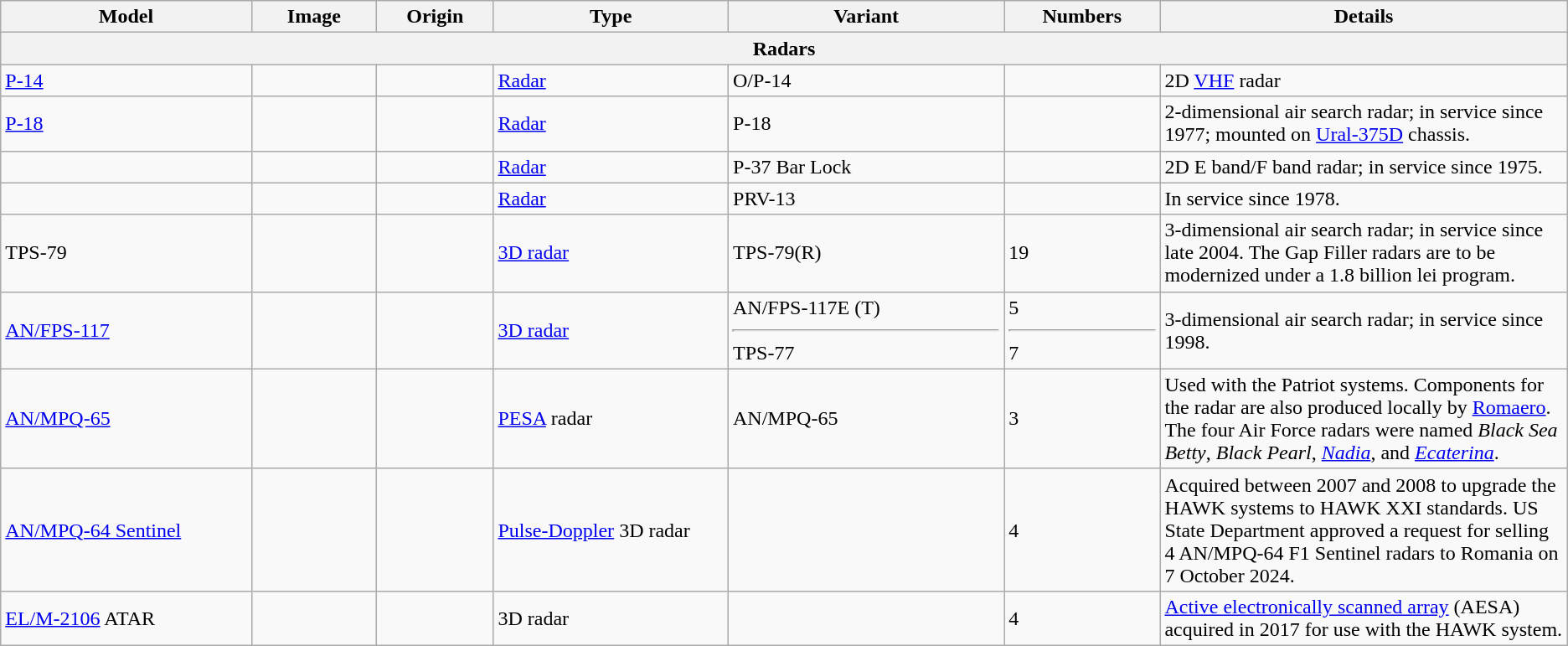<table class="wikitable">
<tr>
<th style="text-align:center; width:16%;">Model</th>
<th style="text-align:center; width:8%;">Image</th>
<th style="text-align:center;">Origin</th>
<th style="text-align:center; width:15%;">Type</th>
<th style="text-align:center;">Variant</th>
<th style="text-align:center;">Numbers</th>
<th style="text-align:center; width:26%;">Details</th>
</tr>
<tr>
<th colspan="7">Radars</th>
</tr>
<tr>
<td><a href='#'>P-14</a></td>
<td></td>
<td></td>
<td><a href='#'>Radar</a></td>
<td>O/P-14</td>
<td></td>
<td>2D <a href='#'>VHF</a> radar</td>
</tr>
<tr>
<td><a href='#'>P-18</a></td>
<td></td>
<td></td>
<td><a href='#'>Radar</a></td>
<td>P-18</td>
<td></td>
<td>2-dimensional air search radar; in service since 1977; mounted on <a href='#'>Ural-375D</a> chassis.</td>
</tr>
<tr>
<td></td>
<td></td>
<td></td>
<td><a href='#'>Radar</a></td>
<td>P-37 Bar Lock</td>
<td></td>
<td>2D E band/F band radar; in service since 1975.</td>
</tr>
<tr>
<td></td>
<td></td>
<td></td>
<td><a href='#'>Radar</a></td>
<td>PRV-13</td>
<td></td>
<td>In service since 1978.</td>
</tr>
<tr>
<td>TPS-79</td>
<td></td>
<td> <br> </td>
<td><a href='#'>3D radar</a></td>
<td>TPS-79(R)</td>
<td>19</td>
<td>3-dimensional air search radar; in service since late 2004. The Gap Filler radars are to be modernized under a 1.8 billion lei program.</td>
</tr>
<tr>
<td><a href='#'>AN/FPS-117</a></td>
<td></td>
<td></td>
<td><a href='#'>3D radar</a></td>
<td>AN/FPS-117E (T) <hr> TPS-77</td>
<td>5 <hr> 7</td>
<td>3-dimensional air search radar; in service since 1998.</td>
</tr>
<tr>
<td><a href='#'>AN/MPQ-65</a></td>
<td></td>
<td></td>
<td><a href='#'>PESA</a> radar</td>
<td>AN/MPQ-65</td>
<td>3</td>
<td>Used with the Patriot systems. Components for the radar are also produced locally by <a href='#'>Romaero</a>. The four Air Force radars were named <em>Black Sea Betty</em>, <em>Black Pearl</em>, <em><a href='#'>Nadia</a></em>, and <em><a href='#'>Ecaterina</a></em>.</td>
</tr>
<tr>
<td><a href='#'>AN/MPQ-64 Sentinel</a></td>
<td></td>
<td></td>
<td><a href='#'>Pulse-Doppler</a> 3D radar</td>
<td></td>
<td>4</td>
<td>Acquired between 2007 and 2008 to upgrade the HAWK systems to HAWK XXI standards. US State Department approved a request for selling 4 AN/MPQ-64 F1 Sentinel radars to Romania on 7 October 2024.</td>
</tr>
<tr>
<td><a href='#'>EL/M-2106</a> ATAR</td>
<td></td>
<td></td>
<td>3D radar</td>
<td></td>
<td>4</td>
<td><a href='#'>Active electronically scanned array</a> (AESA) acquired in 2017 for use with the HAWK system.</td>
</tr>
</table>
